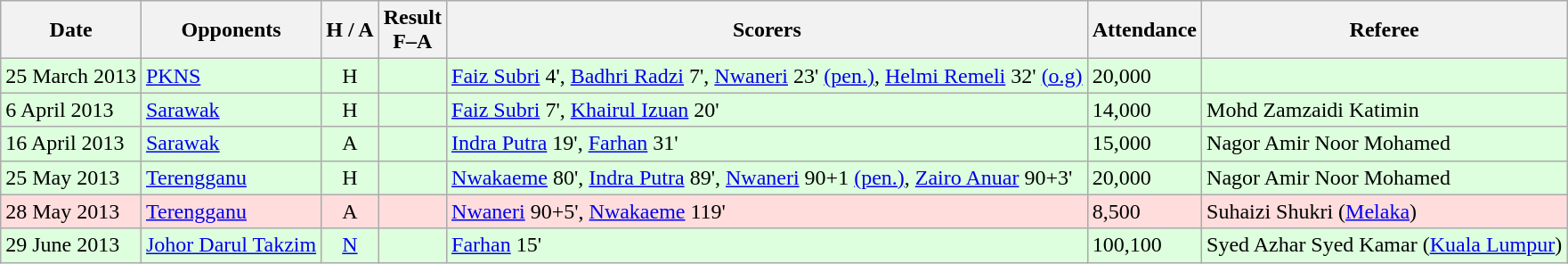<table class="wikitable" style="text-align:center">
<tr>
<th>Date</th>
<th>Opponents</th>
<th>H / A</th>
<th>Result<br>F–A</th>
<th>Scorers</th>
<th>Attendance</th>
<th>Referee</th>
</tr>
<tr bgcolor="#ddffdd">
<td align="left">25 March 2013</td>
<td align="left">  <a href='#'>PKNS</a></td>
<td>H</td>
<td></td>
<td align="left"><a href='#'>Faiz Subri</a> 4', <a href='#'>Badhri Radzi</a> 7', <a href='#'>Nwaneri</a> 23' <a href='#'>(pen.)</a>, <a href='#'>Helmi Remeli</a> 32' <a href='#'>(o.g)</a></td>
<td align="left">20,000</td>
<td></td>
</tr>
<tr bgcolor="#ddffdd">
<td align="left">6 April 2013</td>
<td align="left">  <a href='#'>Sarawak</a></td>
<td>H</td>
<td></td>
<td align="left"><a href='#'>Faiz Subri</a> 7', <a href='#'>Khairul Izuan</a> 20'</td>
<td align="left">14,000</td>
<td align="left">Mohd Zamzaidi Katimin</td>
</tr>
<tr bgcolor="#ddffdd">
<td align="left">16 April 2013</td>
<td align="left">  <a href='#'>Sarawak</a></td>
<td>A</td>
<td></td>
<td align="left"><a href='#'>Indra Putra</a> 19', <a href='#'>Farhan</a> 31'</td>
<td align="left">15,000</td>
<td align="left">Nagor Amir Noor Mohamed</td>
</tr>
<tr bgcolor="#ddffdd">
<td align="left">25 May 2013</td>
<td align="left">  <a href='#'>Terengganu</a></td>
<td>H</td>
<td></td>
<td align="left"><a href='#'>Nwakaeme</a> 80', <a href='#'>Indra Putra</a> 89', <a href='#'>Nwaneri</a> 90+1 <a href='#'>(pen.)</a>, <a href='#'>Zairo Anuar</a> 90+3'</td>
<td align="left">20,000</td>
<td align="left">Nagor Amir Noor Mohamed</td>
</tr>
<tr bgcolor="#ffdddd">
<td align="left">28 May 2013</td>
<td align="left">  <a href='#'>Terengganu</a></td>
<td>A</td>
<td></td>
<td align="left"><a href='#'>Nwaneri</a> 90+5', <a href='#'>Nwakaeme</a> 119'</td>
<td align="left">8,500</td>
<td align="left">Suhaizi Shukri (<a href='#'>Melaka</a>)</td>
</tr>
<tr bgcolor="#ddffdd">
<td align="left">29 June 2013</td>
<td align="left">  <a href='#'>Johor Darul Takzim</a></td>
<td><a href='#'>N</a></td>
<td></td>
<td align="left"><a href='#'>Farhan</a> 15'</td>
<td align="left">100,100</td>
<td align="left">Syed Azhar Syed Kamar (<a href='#'>Kuala Lumpur</a>)</td>
</tr>
</table>
